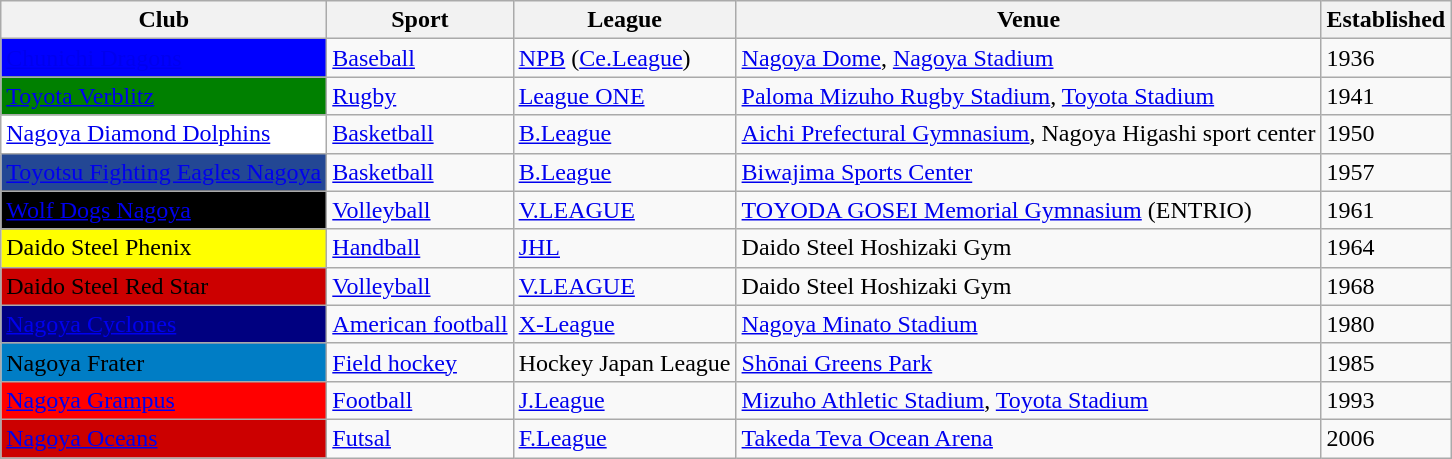<table class="wikitable">
<tr>
<th scope="col">Club</th>
<th scope="col">Sport</th>
<th scope="col">League</th>
<th scope="col">Venue</th>
<th scope="col">Established</th>
</tr>
<tr>
<td style="background:blue;"><a href='#'><span>Chunichi Dragons</span></a></td>
<td><a href='#'>Baseball</a></td>
<td><a href='#'>NPB</a> (<a href='#'>Ce.League</a>)</td>
<td><a href='#'>Nagoya Dome</a>, <a href='#'>Nagoya Stadium</a></td>
<td>1936</td>
</tr>
<tr>
<td style="background:green;"><a href='#'><span>Toyota Verblitz</span></a></td>
<td><a href='#'>Rugby</a></td>
<td><a href='#'>League ONE</a></td>
<td><a href='#'>Paloma Mizuho Rugby Stadium</a>, <a href='#'>Toyota Stadium</a></td>
<td>1941</td>
</tr>
<tr>
<td style="background:white;"><a href='#'><span>Nagoya Diamond Dolphins</span></a></td>
<td><a href='#'>Basketball</a></td>
<td><a href='#'>B.League</a></td>
<td><a href='#'>Aichi Prefectural Gymnasium</a>, Nagoya Higashi sport center</td>
<td>1950</td>
</tr>
<tr>
<td style="background:#234794;"><a href='#'><span>Toyotsu Fighting Eagles Nagoya</span></a></td>
<td><a href='#'>Basketball</a></td>
<td><a href='#'>B.League</a></td>
<td><a href='#'>Biwajima Sports Center</a></td>
<td>1957</td>
</tr>
<tr>
<td style="background:black;"><a href='#'><span>Wolf Dogs Nagoya</span></a></td>
<td><a href='#'>Volleyball</a></td>
<td><a href='#'>V.LEAGUE</a></td>
<td><a href='#'>TOYODA GOSEI Memorial Gymnasium</a> (ENTRIO)</td>
<td>1961</td>
</tr>
<tr>
<td style="background:yellow;"><span>Daido Steel Phenix</span></td>
<td><a href='#'>Handball</a></td>
<td><a href='#'>JHL</a></td>
<td>Daido Steel Hoshizaki Gym</td>
<td>1964</td>
</tr>
<tr>
<td style="background:#c00;"><span>Daido Steel Red Star</span></td>
<td><a href='#'>Volleyball</a></td>
<td><a href='#'>V.LEAGUE</a></td>
<td>Daido Steel Hoshizaki Gym</td>
<td>1968</td>
</tr>
<tr>
<td style="background:navy;"><a href='#'><span>Nagoya Cyclones</span></a></td>
<td><a href='#'>American football</a></td>
<td><a href='#'>X-League</a></td>
<td><a href='#'>Nagoya Minato Stadium</a></td>
<td>1980</td>
</tr>
<tr>
<td style="background:#007dc5;"><span>Nagoya Frater</span></td>
<td><a href='#'>Field hockey</a></td>
<td>Hockey Japan League</td>
<td><a href='#'>Shōnai Greens Park</a></td>
<td>1985</td>
</tr>
<tr>
<td style="background:#f00;"><a href='#'><span>Nagoya Grampus</span></a></td>
<td><a href='#'>Football</a></td>
<td><a href='#'>J.League</a></td>
<td><a href='#'>Mizuho Athletic Stadium</a>, <a href='#'>Toyota Stadium</a></td>
<td>1993</td>
</tr>
<tr>
<td style="background:#c00;"><a href='#'><span>Nagoya Oceans</span></a></td>
<td><a href='#'>Futsal</a></td>
<td><a href='#'>F.League</a></td>
<td><a href='#'>Takeda Teva Ocean Arena</a></td>
<td>2006</td>
</tr>
</table>
